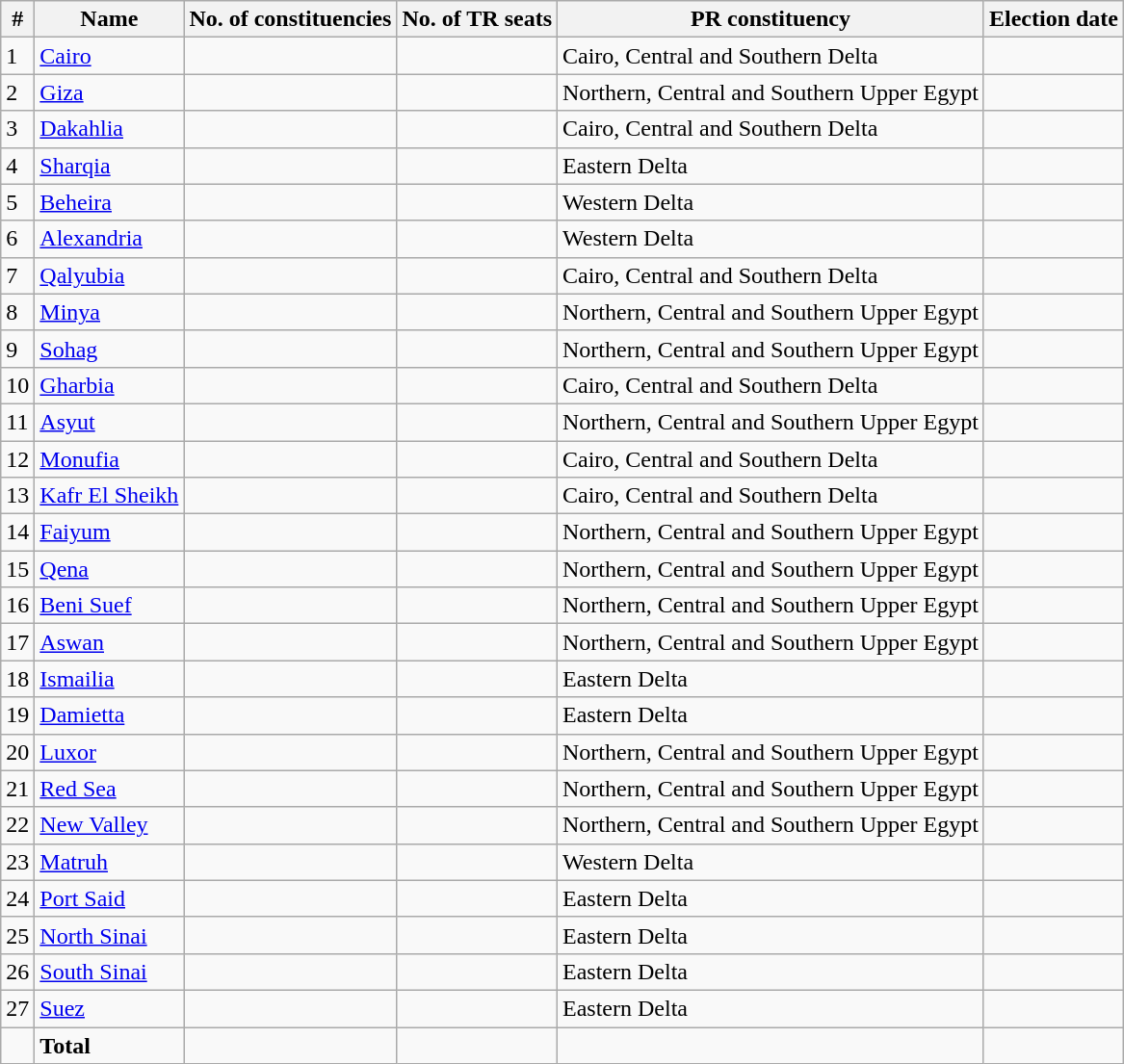<table class="wikitable sortable">
<tr>
<th>#</th>
<th>Name</th>
<th>No. of constituencies</th>
<th>No. of TR seats</th>
<th>PR constituency</th>
<th>Election date</th>
</tr>
<tr>
<td>1</td>
<td><a href='#'>Cairo</a></td>
<td align = right></td>
<td align = right></td>
<td align = left>Cairo, Central and Southern Delta</td>
<td align = right></td>
</tr>
<tr>
<td>2</td>
<td><a href='#'>Giza</a></td>
<td align = right></td>
<td align = right></td>
<td align = left>Northern, Central and Southern Upper Egypt</td>
<td align = right></td>
</tr>
<tr>
<td>3</td>
<td><a href='#'>Dakahlia</a></td>
<td align = right></td>
<td align = right></td>
<td align = left>Cairo, Central and Southern Delta</td>
<td align = right></td>
</tr>
<tr>
<td>4</td>
<td><a href='#'>Sharqia</a></td>
<td align = right></td>
<td align = right></td>
<td align = left>Eastern Delta</td>
<td align = right></td>
</tr>
<tr>
<td>5</td>
<td><a href='#'>Beheira</a></td>
<td align = right></td>
<td align = right></td>
<td align = left>Western Delta</td>
<td align = right></td>
</tr>
<tr>
<td>6</td>
<td><a href='#'>Alexandria</a></td>
<td align = right></td>
<td align = right></td>
<td align = left>Western Delta</td>
<td align = right></td>
</tr>
<tr>
<td>7</td>
<td><a href='#'>Qalyubia</a></td>
<td align = right></td>
<td align = right></td>
<td align = left>Cairo, Central and Southern Delta</td>
<td align = right></td>
</tr>
<tr>
<td>8</td>
<td><a href='#'>Minya</a></td>
<td align = right></td>
<td align = right></td>
<td align = left>Northern, Central and Southern Upper Egypt</td>
<td align = right></td>
</tr>
<tr>
<td>9</td>
<td><a href='#'>Sohag</a></td>
<td align = right></td>
<td align = right></td>
<td align = left>Northern, Central and Southern Upper Egypt</td>
<td align = right></td>
</tr>
<tr>
<td>10</td>
<td><a href='#'>Gharbia</a></td>
<td align = right></td>
<td align = right></td>
<td align = left>Cairo, Central and Southern Delta</td>
<td align = right></td>
</tr>
<tr>
<td>11</td>
<td><a href='#'>Asyut</a></td>
<td align = right></td>
<td align = right></td>
<td align = left>Northern, Central and Southern Upper Egypt</td>
<td align = right></td>
</tr>
<tr>
<td>12</td>
<td><a href='#'>Monufia</a></td>
<td align = right></td>
<td align = right></td>
<td align = left>Cairo, Central and Southern Delta</td>
<td align = right></td>
</tr>
<tr>
<td>13</td>
<td><a href='#'>Kafr El Sheikh</a></td>
<td align = right></td>
<td align = right></td>
<td align = left>Cairo, Central and Southern Delta</td>
<td align = right></td>
</tr>
<tr>
<td>14</td>
<td><a href='#'>Faiyum</a></td>
<td align = right></td>
<td align = right></td>
<td align = left>Northern, Central and Southern Upper Egypt</td>
<td align = right></td>
</tr>
<tr>
<td>15</td>
<td><a href='#'>Qena</a></td>
<td align = right></td>
<td align = right></td>
<td align = left>Northern, Central and Southern Upper Egypt</td>
<td align = right></td>
</tr>
<tr>
<td>16</td>
<td><a href='#'>Beni Suef</a></td>
<td align = right></td>
<td align = right></td>
<td align = left>Northern, Central and Southern Upper Egypt</td>
<td align = right></td>
</tr>
<tr>
<td>17</td>
<td><a href='#'>Aswan</a></td>
<td align = right></td>
<td align = right></td>
<td align = left>Northern, Central and Southern Upper Egypt</td>
<td align = right></td>
</tr>
<tr>
<td>18</td>
<td><a href='#'>Ismailia</a></td>
<td align = right></td>
<td align = right></td>
<td align = left>Eastern Delta</td>
<td align = right></td>
</tr>
<tr>
<td>19</td>
<td><a href='#'>Damietta</a></td>
<td align = right></td>
<td align = right></td>
<td align = left>Eastern Delta</td>
<td align = right></td>
</tr>
<tr>
<td>20</td>
<td><a href='#'>Luxor</a></td>
<td align = right></td>
<td align = right></td>
<td align = left>Northern, Central and Southern Upper Egypt</td>
<td align = right></td>
</tr>
<tr>
<td>21</td>
<td><a href='#'>Red Sea</a></td>
<td align = right></td>
<td align = right></td>
<td align = left>Northern, Central and Southern Upper Egypt</td>
<td align = right></td>
</tr>
<tr>
<td>22</td>
<td><a href='#'>New Valley</a></td>
<td align = right></td>
<td align = right></td>
<td align = left>Northern, Central and Southern Upper Egypt</td>
<td align = right></td>
</tr>
<tr>
<td>23</td>
<td><a href='#'>Matruh</a></td>
<td align = right></td>
<td align = right></td>
<td align = left>Western Delta</td>
<td align = right></td>
</tr>
<tr>
<td>24</td>
<td><a href='#'>Port Said</a></td>
<td align = right></td>
<td align = right></td>
<td align = left>Eastern Delta</td>
<td align = right></td>
</tr>
<tr>
<td>25</td>
<td><a href='#'>North Sinai</a></td>
<td align = right></td>
<td align = right></td>
<td align = left>Eastern Delta</td>
<td align = right></td>
</tr>
<tr>
<td>26</td>
<td><a href='#'>South Sinai</a></td>
<td align = right></td>
<td align = right></td>
<td align = left>Eastern Delta</td>
<td align = right></td>
</tr>
<tr>
<td>27</td>
<td><a href='#'>Suez</a></td>
<td align = right></td>
<td align = right></td>
<td align = left>Eastern Delta</td>
<td align = right></td>
</tr>
<tr>
<td align = left></td>
<td><strong>Total</strong></td>
<td align = right></td>
<td align = right></td>
<td align = left></td>
<td align = right></td>
</tr>
</table>
